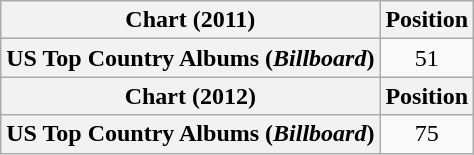<table class="wikitable plainrowheaders" style="text-align:center">
<tr>
<th scope="col">Chart (2011)</th>
<th scope="col">Position</th>
</tr>
<tr>
<th scope="row">US Top Country Albums (<em>Billboard</em>)</th>
<td>51</td>
</tr>
<tr>
<th scope="col">Chart (2012)</th>
<th scope="col">Position</th>
</tr>
<tr>
<th scope="row">US Top Country Albums (<em>Billboard</em>)</th>
<td>75</td>
</tr>
</table>
